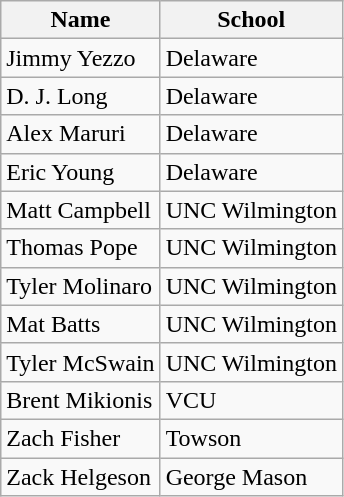<table class=wikitable>
<tr>
<th>Name</th>
<th>School</th>
</tr>
<tr>
<td>Jimmy Yezzo</td>
<td>Delaware</td>
</tr>
<tr>
<td>D. J. Long</td>
<td>Delaware</td>
</tr>
<tr>
<td>Alex Maruri</td>
<td>Delaware</td>
</tr>
<tr>
<td>Eric Young</td>
<td>Delaware</td>
</tr>
<tr>
<td>Matt Campbell</td>
<td>UNC Wilmington</td>
</tr>
<tr>
<td>Thomas Pope</td>
<td>UNC Wilmington</td>
</tr>
<tr>
<td>Tyler Molinaro</td>
<td>UNC Wilmington</td>
</tr>
<tr>
<td>Mat Batts</td>
<td>UNC Wilmington</td>
</tr>
<tr>
<td>Tyler McSwain</td>
<td>UNC Wilmington</td>
</tr>
<tr>
<td>Brent Mikionis</td>
<td>VCU</td>
</tr>
<tr>
<td>Zach Fisher</td>
<td>Towson</td>
</tr>
<tr>
<td>Zack Helgeson</td>
<td>George Mason</td>
</tr>
</table>
